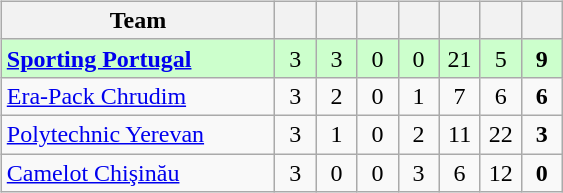<table>
<tr>
<td><br><table class="wikitable" style="text-align: center;">
<tr>
<th width="175">Team</th>
<th width="20"></th>
<th width="20"></th>
<th width="20"></th>
<th width="20"></th>
<th width="20"></th>
<th width="20"></th>
<th width="20"></th>
</tr>
<tr style="background:#ccffcc">
<td style="text-align:left"> <strong><a href='#'>Sporting Portugal</a></strong></td>
<td>3</td>
<td>3</td>
<td>0</td>
<td>0</td>
<td>21</td>
<td>5</td>
<td><strong>9</strong></td>
</tr>
<tr>
<td style="text-align:left"> <a href='#'>Era-Pack Chrudim</a></td>
<td>3</td>
<td>2</td>
<td>0</td>
<td>1</td>
<td>7</td>
<td>6</td>
<td><strong>6</strong></td>
</tr>
<tr>
<td style="text-align:left"> <a href='#'>Polytechnic Yerevan</a></td>
<td>3</td>
<td>1</td>
<td>0</td>
<td>2</td>
<td>11</td>
<td>22</td>
<td><strong>3</strong></td>
</tr>
<tr>
<td style="text-align:left"> <a href='#'>Camelot Chişinău</a></td>
<td>3</td>
<td>0</td>
<td>0</td>
<td>3</td>
<td>6</td>
<td>12</td>
<td><strong>0</strong></td>
</tr>
</table>
</td>
</tr>
</table>
